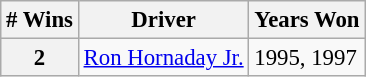<table class="wikitable" style="font-size: 95%;">
<tr>
<th># Wins</th>
<th>Driver</th>
<th>Years Won</th>
</tr>
<tr>
<th>2</th>
<td><a href='#'>Ron Hornaday Jr.</a></td>
<td>1995, 1997</td>
</tr>
</table>
